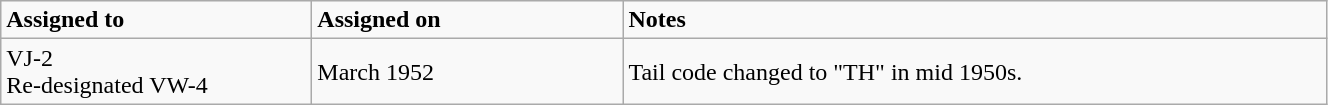<table class="wikitable" style="width: 70%;">
<tr>
<td style="width: 200px;"><strong>Assigned to</strong></td>
<td style="width: 200px;"><strong>Assigned on</strong></td>
<td><strong>Notes</strong></td>
</tr>
<tr>
<td>VJ-2<br>Re-designated VW-4</td>
<td>March 1952</td>
<td>Tail code changed to "TH" in mid 1950s.</td>
</tr>
</table>
